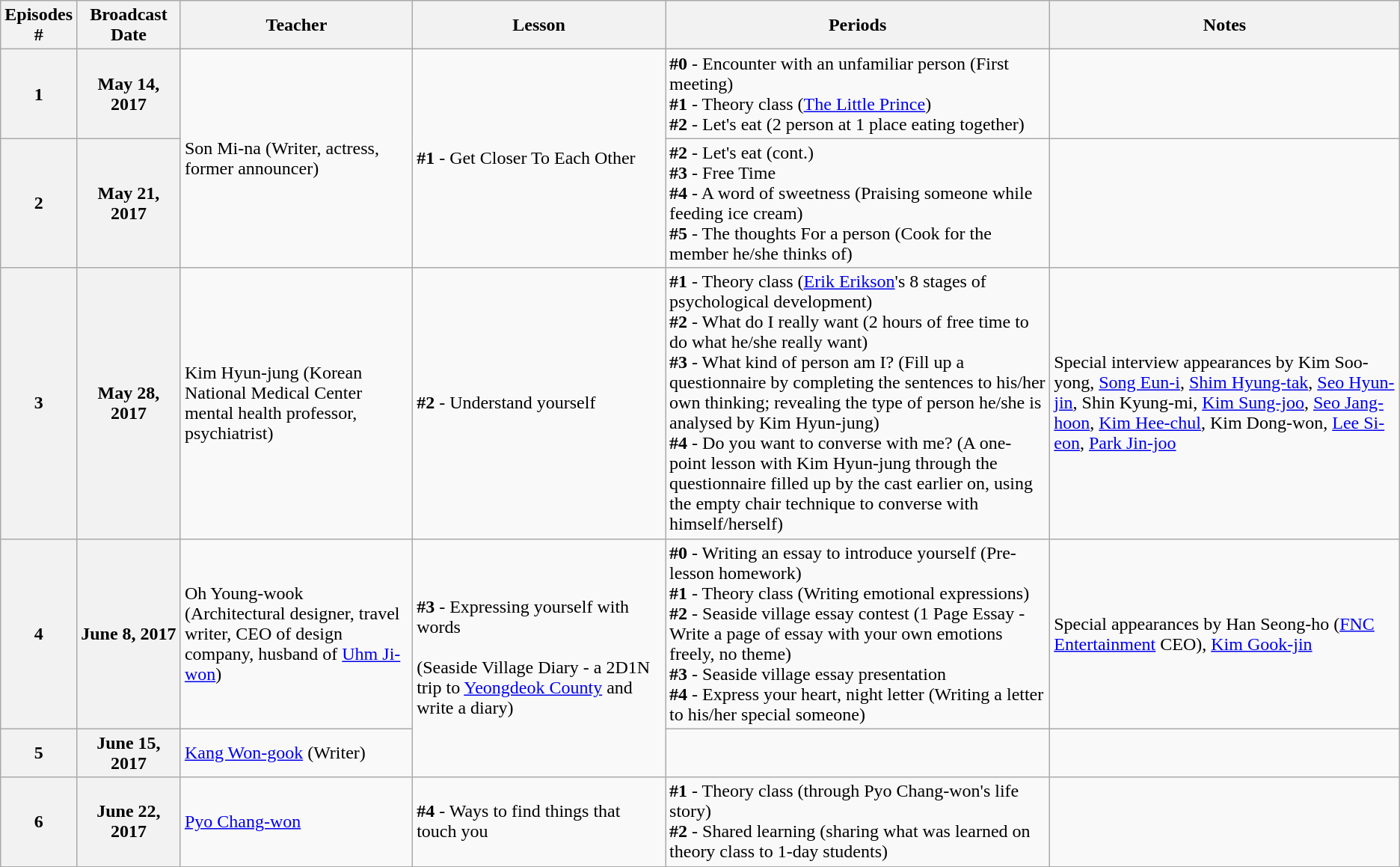<table Class ="wikitable sortable">
<tr>
<th>Episodes #</th>
<th width=100>Broadcast Date</th>
<th width=300>Teacher</th>
<th width=350>Lesson</th>
<th width=550>Periods</th>
<th width=500>Notes</th>
</tr>
<tr>
<th>1</th>
<th>May 14, 2017</th>
<td rowspan="2">Son Mi-na (Writer, actress, former announcer)</td>
<td rowspan="2"><strong>#1</strong> - Get Closer To Each Other</td>
<td><strong>#0</strong> - Encounter with an unfamiliar person (First meeting) <br><strong>#1</strong> - Theory class (<a href='#'>The Little Prince</a>) <br><strong>#2</strong> - Let's eat (2 person at 1 place eating together)</td>
<td></td>
</tr>
<tr>
<th>2</th>
<th>May 21, 2017</th>
<td><strong>#2</strong> - Let's eat (cont.) <br><strong>#3</strong> - Free Time <br><strong>#4</strong> - A word of sweetness (Praising someone while feeding ice cream) <br><strong>#5</strong> - The thoughts For a person (Cook for the member he/she thinks of)</td>
<td></td>
</tr>
<tr>
<th>3</th>
<th>May 28, 2017</th>
<td>Kim Hyun-jung (Korean National Medical Center mental health professor, psychiatrist)</td>
<td><strong>#2</strong> - Understand yourself</td>
<td><strong>#1</strong> - Theory class (<a href='#'>Erik Erikson</a>'s 8 stages of psychological development) <br><strong>#2</strong> - What do I really want (2 hours of free time to do what he/she really want) <br><strong>#3</strong> - What kind of person am I? (Fill up a questionnaire by completing the sentences to his/her own thinking; revealing the type of person he/she is analysed by Kim Hyun-jung) <br><strong>#4</strong> - Do you want to converse with me? (A one-point lesson with Kim Hyun-jung through the questionnaire filled up by the cast earlier on, using the empty chair technique to converse with himself/herself)</td>
<td>Special interview appearances by Kim Soo-yong, <a href='#'>Song Eun-i</a>, <a href='#'>Shim Hyung-tak</a>, <a href='#'>Seo Hyun-jin</a>, Shin Kyung-mi, <a href='#'>Kim Sung-joo</a>, <a href='#'>Seo Jang-hoon</a>, <a href='#'>Kim Hee-chul</a>, Kim Dong-won, <a href='#'>Lee Si-eon</a>, <a href='#'>Park Jin-joo</a></td>
</tr>
<tr>
<th>4</th>
<th>June 8, 2017</th>
<td>Oh Young-wook (Architectural designer, travel writer, CEO of design company, husband of <a href='#'>Uhm Ji-won</a>)</td>
<td rowspan="2"><strong>#3</strong> - Expressing yourself with words <br><br> (Seaside Village Diary - a 2D1N trip to <a href='#'>Yeongdeok County</a> and write a diary)</td>
<td><strong>#0</strong> - Writing an essay to introduce yourself (Pre-lesson homework) <br> <strong>#1</strong> - Theory class (Writing emotional expressions) <br><strong>#2</strong> - Seaside village essay contest (1 Page Essay - Write a page of essay with your own emotions freely, no theme) <br><strong>#3</strong> - Seaside village essay presentation <br><strong>#4</strong> - Express your heart, night letter (Writing a letter to his/her special someone)</td>
<td>Special appearances by Han Seong-ho (<a href='#'>FNC Entertainment</a> CEO), <a href='#'>Kim Gook-jin</a></td>
</tr>
<tr>
<th>5</th>
<th>June 15, 2017</th>
<td><a href='#'>Kang Won-gook</a> (Writer)</td>
<td></td>
<td></td>
</tr>
<tr>
<th>6</th>
<th>June 22, 2017</th>
<td><a href='#'>Pyo Chang-won</a></td>
<td><strong>#4</strong> - Ways to find things that touch you</td>
<td><strong>#1</strong> - Theory class (through Pyo Chang-won's life story) <br><strong>#2</strong> - Shared learning (sharing what was learned on theory class to 1-day students)</td>
<td></td>
</tr>
</table>
